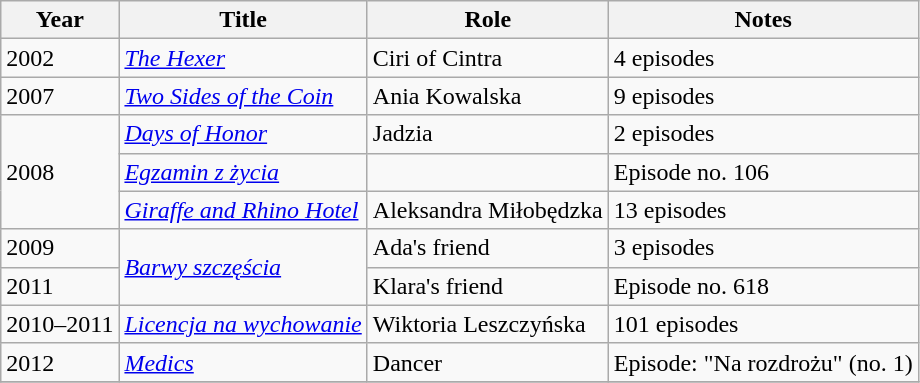<table class="wikitable plainrowheaders sortable">
<tr>
<th scope="col">Year</th>
<th scope="col">Title</th>
<th scope="col">Role</th>
<th scope="col" class="unsortable">Notes</th>
</tr>
<tr>
<td>2002</td>
<td><em><a href='#'>The Hexer</a></em></td>
<td>Ciri of Cintra</td>
<td>4 episodes</td>
</tr>
<tr>
<td>2007</td>
<td><em><a href='#'>Two Sides of the Coin</a></em></td>
<td>Ania Kowalska</td>
<td>9 episodes</td>
</tr>
<tr>
<td rowspan=3>2008</td>
<td><em><a href='#'>Days of Honor</a></em></td>
<td>Jadzia</td>
<td>2 episodes</td>
</tr>
<tr>
<td><em><a href='#'>Egzamin z życia</a></em></td>
<td></td>
<td>Episode no. 106</td>
</tr>
<tr>
<td><em><a href='#'>Giraffe and Rhino Hotel</a></em></td>
<td>Aleksandra Miłobędzka</td>
<td>13 episodes</td>
</tr>
<tr>
<td>2009</td>
<td rowspan=2><em><a href='#'>Barwy szczęścia</a></em></td>
<td>Ada's friend</td>
<td>3 episodes</td>
</tr>
<tr>
<td>2011</td>
<td>Klara's friend</td>
<td>Episode no. 618</td>
</tr>
<tr>
<td>2010–2011</td>
<td><em><a href='#'>Licencja na wychowanie</a></em></td>
<td>Wiktoria Leszczyńska</td>
<td>101 episodes</td>
</tr>
<tr>
<td>2012</td>
<td><em><a href='#'>Medics</a></em></td>
<td>Dancer</td>
<td>Episode: "Na rozdrożu" (no. 1)</td>
</tr>
<tr>
</tr>
</table>
